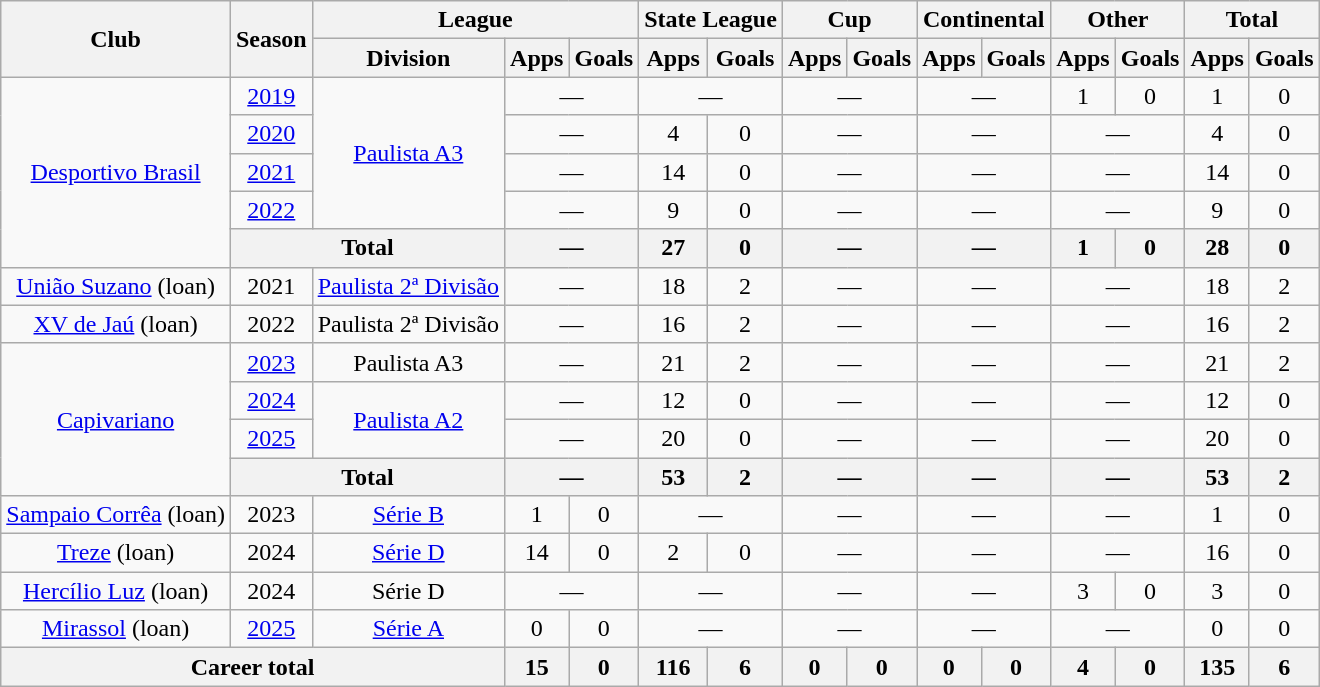<table class="wikitable" style="text-align: center">
<tr>
<th rowspan="2">Club</th>
<th rowspan="2">Season</th>
<th colspan="3">League</th>
<th colspan="2">State League</th>
<th colspan="2">Cup</th>
<th colspan="2">Continental</th>
<th colspan="2">Other</th>
<th colspan="2">Total</th>
</tr>
<tr>
<th>Division</th>
<th>Apps</th>
<th>Goals</th>
<th>Apps</th>
<th>Goals</th>
<th>Apps</th>
<th>Goals</th>
<th>Apps</th>
<th>Goals</th>
<th>Apps</th>
<th>Goals</th>
<th>Apps</th>
<th>Goals</th>
</tr>
<tr>
<td rowspan="5"><a href='#'>Desportivo Brasil</a></td>
<td><a href='#'>2019</a></td>
<td rowspan="4"><a href='#'>Paulista A3</a></td>
<td colspan="2">—</td>
<td colspan="2">—</td>
<td colspan="2">—</td>
<td colspan="2">—</td>
<td>1</td>
<td>0</td>
<td>1</td>
<td>0</td>
</tr>
<tr>
<td><a href='#'>2020</a></td>
<td colspan="2">—</td>
<td>4</td>
<td>0</td>
<td colspan="2">—</td>
<td colspan="2">—</td>
<td colspan="2">—</td>
<td>4</td>
<td>0</td>
</tr>
<tr>
<td><a href='#'>2021</a></td>
<td colspan="2">—</td>
<td>14</td>
<td>0</td>
<td colspan="2">—</td>
<td colspan="2">—</td>
<td colspan="2">—</td>
<td>14</td>
<td>0</td>
</tr>
<tr>
<td><a href='#'>2022</a></td>
<td colspan="2">—</td>
<td>9</td>
<td>0</td>
<td colspan="2">—</td>
<td colspan="2">—</td>
<td colspan="2">—</td>
<td>9</td>
<td>0</td>
</tr>
<tr>
<th colspan="2">Total</th>
<th colspan="2">—</th>
<th>27</th>
<th>0</th>
<th colspan="2">—</th>
<th colspan="2">—</th>
<th>1</th>
<th>0</th>
<th>28</th>
<th>0</th>
</tr>
<tr>
<td><a href='#'>União Suzano</a> (loan)</td>
<td>2021</td>
<td><a href='#'>Paulista 2ª Divisão</a></td>
<td colspan="2">—</td>
<td>18</td>
<td>2</td>
<td colspan="2">—</td>
<td colspan="2">—</td>
<td colspan="2">—</td>
<td>18</td>
<td>2</td>
</tr>
<tr>
<td><a href='#'>XV de Jaú</a> (loan)</td>
<td>2022</td>
<td>Paulista 2ª Divisão</td>
<td colspan="2">—</td>
<td>16</td>
<td>2</td>
<td colspan="2">—</td>
<td colspan="2">—</td>
<td colspan="2">—</td>
<td>16</td>
<td>2</td>
</tr>
<tr>
<td rowspan="4"><a href='#'>Capivariano</a></td>
<td><a href='#'>2023</a></td>
<td>Paulista A3</td>
<td colspan="2">—</td>
<td>21</td>
<td>2</td>
<td colspan="2">—</td>
<td colspan="2">—</td>
<td colspan="2">—</td>
<td>21</td>
<td>2</td>
</tr>
<tr>
<td><a href='#'>2024</a></td>
<td rowspan="2"><a href='#'>Paulista A2</a></td>
<td colspan="2">—</td>
<td>12</td>
<td>0</td>
<td colspan="2">—</td>
<td colspan="2">—</td>
<td colspan="2">—</td>
<td>12</td>
<td>0</td>
</tr>
<tr>
<td><a href='#'>2025</a></td>
<td colspan="2">—</td>
<td>20</td>
<td>0</td>
<td colspan="2">—</td>
<td colspan="2">—</td>
<td colspan="2">—</td>
<td>20</td>
<td>0</td>
</tr>
<tr>
<th colspan="2">Total</th>
<th colspan="2">—</th>
<th>53</th>
<th>2</th>
<th colspan="2">—</th>
<th colspan="2">—</th>
<th colspan="2">—</th>
<th>53</th>
<th>2</th>
</tr>
<tr>
<td><a href='#'>Sampaio Corrêa</a> (loan)</td>
<td>2023</td>
<td><a href='#'>Série B</a></td>
<td>1</td>
<td>0</td>
<td colspan="2">—</td>
<td colspan="2">—</td>
<td colspan="2">—</td>
<td colspan="2">—</td>
<td>1</td>
<td>0</td>
</tr>
<tr>
<td><a href='#'>Treze</a> (loan)</td>
<td>2024</td>
<td><a href='#'>Série D</a></td>
<td>14</td>
<td>0</td>
<td>2</td>
<td>0</td>
<td colspan="2">—</td>
<td colspan="2">—</td>
<td colspan="2">—</td>
<td>16</td>
<td>0</td>
</tr>
<tr>
<td><a href='#'>Hercílio Luz</a> (loan)</td>
<td>2024</td>
<td>Série D</td>
<td colspan="2">—</td>
<td colspan="2">—</td>
<td colspan="2">—</td>
<td colspan="2">—</td>
<td>3</td>
<td>0</td>
<td>3</td>
<td>0</td>
</tr>
<tr>
<td><a href='#'>Mirassol</a> (loan)</td>
<td><a href='#'>2025</a></td>
<td><a href='#'>Série A</a></td>
<td>0</td>
<td>0</td>
<td colspan="2">—</td>
<td colspan="2">—</td>
<td colspan="2">—</td>
<td colspan="2">—</td>
<td>0</td>
<td>0</td>
</tr>
<tr>
<th colspan="3"><strong>Career total</strong></th>
<th>15</th>
<th>0</th>
<th>116</th>
<th>6</th>
<th>0</th>
<th>0</th>
<th>0</th>
<th>0</th>
<th>4</th>
<th>0</th>
<th>135</th>
<th>6</th>
</tr>
</table>
